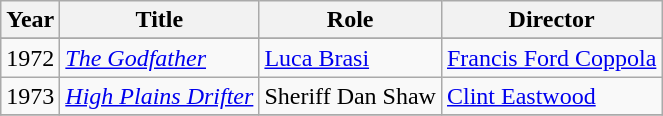<table class="wikitable sortable">
<tr>
<th>Year</th>
<th>Title</th>
<th>Role</th>
<th>Director</th>
</tr>
<tr>
</tr>
<tr>
<td>1972</td>
<td><em><a href='#'>The Godfather</a></em></td>
<td><a href='#'>Luca Brasi</a></td>
<td><a href='#'>Francis Ford Coppola</a></td>
</tr>
<tr>
<td>1973</td>
<td><em><a href='#'>High Plains Drifter</a></em></td>
<td>Sheriff Dan Shaw</td>
<td><a href='#'>Clint Eastwood</a></td>
</tr>
<tr>
</tr>
</table>
